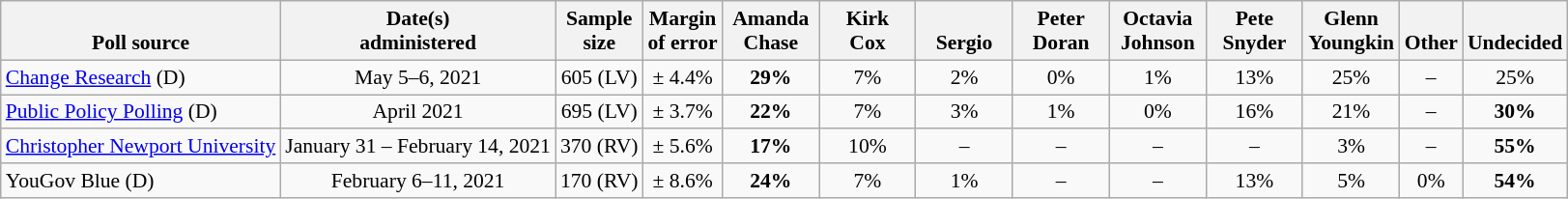<table class="wikitable" style="font-size:90%;text-align:center;">
<tr valign=bottom>
<th>Poll source</th>
<th>Date(s)<br>administered</th>
<th>Sample<br>size</th>
<th>Margin<br>of error</th>
<th style="width:60px;">Amanda<br>Chase</th>
<th style="width:60px;">Kirk<br>Cox</th>
<th style="width:60px;">Sergio<br></th>
<th style="width:60px;">Peter<br>Doran</th>
<th style="width:60px;">Octavia<br>Johnson</th>
<th style="width:60px;">Pete<br>Snyder</th>
<th style="width:60px;">Glenn<br>Youngkin</th>
<th>Other</th>
<th>Undecided</th>
</tr>
<tr>
<td style="text-align:left;"><a href='#'>Change Research</a> (D)</td>
<td>May 5–6, 2021</td>
<td>605 (LV)</td>
<td>± 4.4%</td>
<td><strong>29%</strong></td>
<td>7%</td>
<td>2%</td>
<td>0%</td>
<td>1%</td>
<td>13%</td>
<td>25%</td>
<td>–</td>
<td>25%</td>
</tr>
<tr>
<td style="text-align:left;"><a href='#'>Public Policy Polling</a> (D)</td>
<td>April 2021</td>
<td>695 (LV)</td>
<td>± 3.7%</td>
<td><strong>22%</strong></td>
<td>7%</td>
<td>3%</td>
<td>1%</td>
<td>0%</td>
<td>16%</td>
<td>21%</td>
<td>–</td>
<td><strong>30%</strong></td>
</tr>
<tr>
<td style="text-align:left;"><a href='#'>Christopher Newport University</a></td>
<td>January 31 – February 14, 2021</td>
<td>370 (RV)</td>
<td>± 5.6%</td>
<td><strong>17%</strong></td>
<td>10%</td>
<td>–</td>
<td>–</td>
<td>–</td>
<td>–</td>
<td>3%</td>
<td>–</td>
<td><strong>55%</strong></td>
</tr>
<tr>
<td style="text-align:left;">YouGov Blue (D)</td>
<td>February 6–11, 2021</td>
<td>170 (RV)</td>
<td>± 8.6%</td>
<td><strong>24%</strong></td>
<td>7%</td>
<td>1%</td>
<td>–</td>
<td>–</td>
<td>13%</td>
<td>5%</td>
<td>0%</td>
<td><strong>54%</strong></td>
</tr>
</table>
